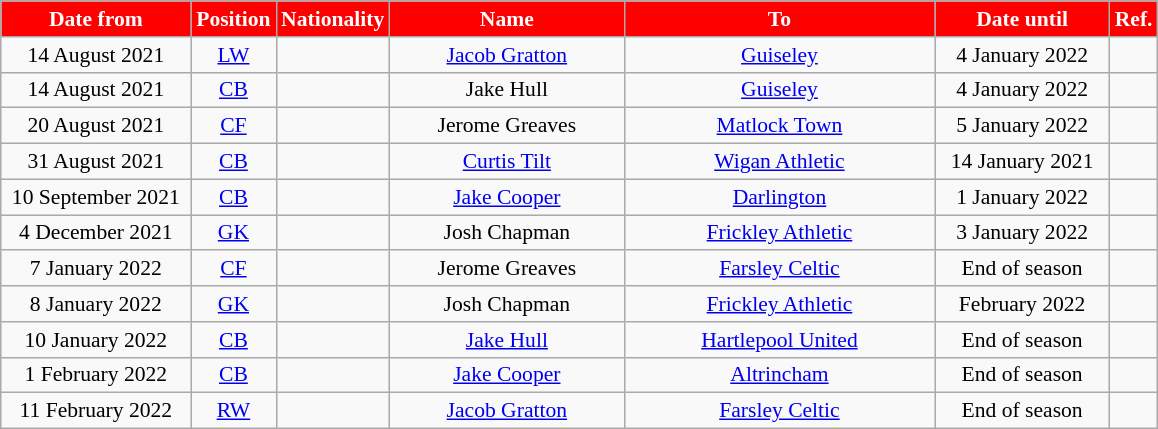<table class="wikitable"  style="text-align:center; font-size:90%; ">
<tr>
<th style="background:red;color:white; width:120px;">Date from</th>
<th style="background:red;color:white; width:50px;">Position</th>
<th style="background:red;color:white; width:50px;">Nationality</th>
<th style="background:red;color:white; width:150px;">Name</th>
<th style="background:red;color:white; width:200px;">To</th>
<th style="background:red;color:white; width:110px;">Date until</th>
<th style="background:red;color:white; width:25px;">Ref.</th>
</tr>
<tr>
<td>14 August 2021</td>
<td><a href='#'>LW</a></td>
<td></td>
<td><a href='#'>Jacob Gratton</a></td>
<td> <a href='#'>Guiseley</a></td>
<td>4 January 2022</td>
<td></td>
</tr>
<tr>
<td>14 August 2021</td>
<td><a href='#'>CB</a></td>
<td></td>
<td>Jake Hull</td>
<td> <a href='#'>Guiseley</a></td>
<td>4 January 2022</td>
<td></td>
</tr>
<tr>
<td>20 August 2021</td>
<td><a href='#'>CF</a></td>
<td></td>
<td>Jerome Greaves</td>
<td> <a href='#'>Matlock Town</a></td>
<td>5 January 2022</td>
<td></td>
</tr>
<tr>
<td>31 August 2021</td>
<td><a href='#'>CB</a></td>
<td></td>
<td><a href='#'>Curtis Tilt</a></td>
<td> <a href='#'>Wigan Athletic</a></td>
<td>14 January 2021</td>
<td></td>
</tr>
<tr>
<td>10 September 2021</td>
<td><a href='#'>CB</a></td>
<td></td>
<td><a href='#'>Jake Cooper</a></td>
<td> <a href='#'>Darlington</a></td>
<td>1 January 2022</td>
<td></td>
</tr>
<tr>
<td>4 December 2021</td>
<td><a href='#'>GK</a></td>
<td></td>
<td>Josh Chapman</td>
<td> <a href='#'>Frickley Athletic</a></td>
<td>3 January 2022</td>
<td></td>
</tr>
<tr>
<td>7 January 2022</td>
<td><a href='#'>CF</a></td>
<td></td>
<td>Jerome Greaves</td>
<td> <a href='#'>Farsley Celtic</a></td>
<td>End of season</td>
<td></td>
</tr>
<tr>
<td>8 January 2022</td>
<td><a href='#'>GK</a></td>
<td></td>
<td>Josh Chapman</td>
<td> <a href='#'>Frickley Athletic</a></td>
<td>February 2022</td>
<td></td>
</tr>
<tr>
<td>10 January 2022</td>
<td><a href='#'>CB</a></td>
<td></td>
<td><a href='#'>Jake Hull</a></td>
<td> <a href='#'>Hartlepool United</a></td>
<td>End of season</td>
<td></td>
</tr>
<tr>
<td>1 February 2022</td>
<td><a href='#'>CB</a></td>
<td></td>
<td><a href='#'>Jake Cooper</a></td>
<td> <a href='#'>Altrincham</a></td>
<td>End of season</td>
<td></td>
</tr>
<tr>
<td>11 February 2022</td>
<td><a href='#'>RW</a></td>
<td></td>
<td><a href='#'>Jacob Gratton</a></td>
<td> <a href='#'>Farsley Celtic</a></td>
<td>End of season</td>
<td></td>
</tr>
</table>
